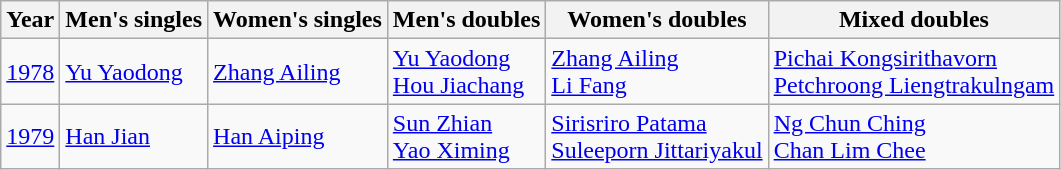<table class=wikitable>
<tr>
<th>Year</th>
<th>Men's singles</th>
<th>Women's singles</th>
<th>Men's doubles</th>
<th>Women's doubles</th>
<th>Mixed doubles</th>
</tr>
<tr>
<td><a href='#'>1978</a></td>
<td> <a href='#'>Yu Yaodong</a></td>
<td> <a href='#'>Zhang Ailing</a></td>
<td> <a href='#'>Yu Yaodong</a> <br> <a href='#'>Hou Jiachang</a></td>
<td> <a href='#'>Zhang Ailing</a> <br> <a href='#'>Li Fang</a></td>
<td> <a href='#'>Pichai Kongsirithavorn</a>  <br> <a href='#'>Petchroong Liengtrakulngam</a></td>
</tr>
<tr>
<td><a href='#'>1979</a></td>
<td> <a href='#'>Han Jian</a></td>
<td> <a href='#'>Han Aiping</a></td>
<td> <a href='#'>Sun Zhian</a> <br> <a href='#'>Yao Ximing</a></td>
<td> <a href='#'>Sirisriro Patama</a> <br> <a href='#'>Suleeporn Jittariyakul</a></td>
<td> <a href='#'>Ng Chun Ching</a> <br> <a href='#'>Chan Lim Chee</a></td>
</tr>
</table>
